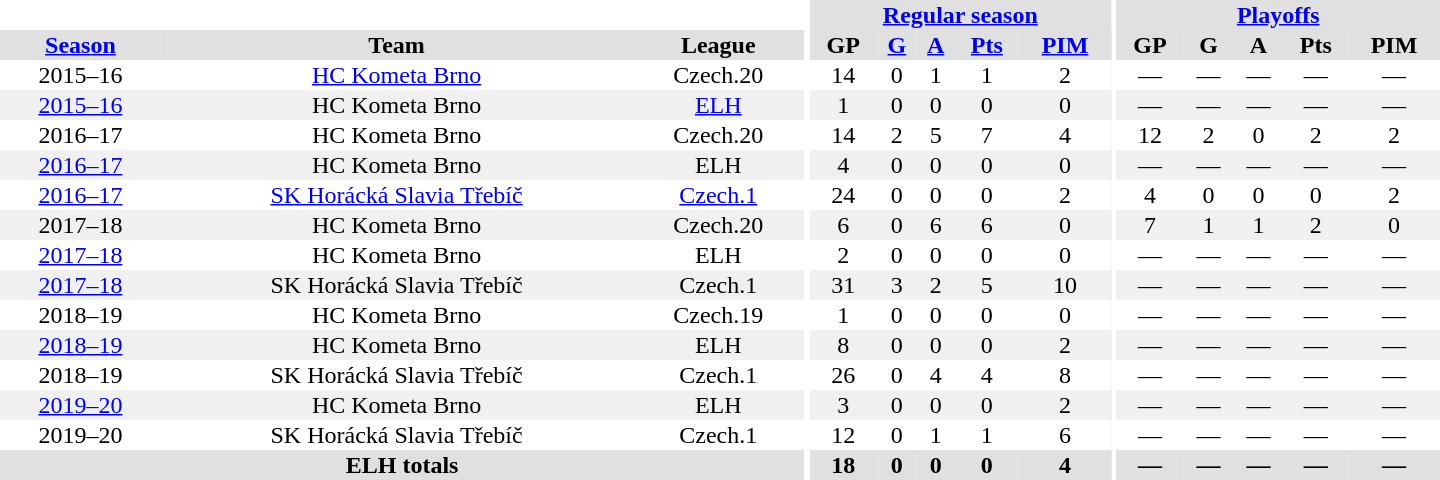<table border="0" cellpadding="1" cellspacing="0" style="text-align:center; width:60em">
<tr bgcolor="#e0e0e0">
<th colspan="3" bgcolor="#ffffff"></th>
<th rowspan="92" bgcolor="#ffffff"></th>
<th colspan="5"><a href='#'>Regular season</a></th>
<th rowspan="92" bgcolor="#ffffff"></th>
<th colspan="5"><a href='#'>Playoffs</a></th>
</tr>
<tr bgcolor="#e0e0e0">
<th><a href='#'>Season</a></th>
<th>Team</th>
<th>League</th>
<th>GP</th>
<th><a href='#'>G</a></th>
<th><a href='#'>A</a></th>
<th><a href='#'>Pts</a></th>
<th><a href='#'>PIM</a></th>
<th>GP</th>
<th>G</th>
<th>A</th>
<th>Pts</th>
<th>PIM</th>
</tr>
<tr>
<td>2015–16</td>
<td><a href='#'>HC Kometa Brno</a></td>
<td>Czech.20</td>
<td>14</td>
<td>0</td>
<td>1</td>
<td>1</td>
<td>2</td>
<td>—</td>
<td>—</td>
<td>—</td>
<td>—</td>
<td>—</td>
</tr>
<tr bgcolor="#f0f0f0">
<td><a href='#'>2015–16</a></td>
<td>HC Kometa Brno</td>
<td><a href='#'>ELH</a></td>
<td>1</td>
<td>0</td>
<td>0</td>
<td>0</td>
<td>0</td>
<td>—</td>
<td>—</td>
<td>—</td>
<td>—</td>
<td>—</td>
</tr>
<tr>
<td>2016–17</td>
<td>HC Kometa Brno</td>
<td>Czech.20</td>
<td>14</td>
<td>2</td>
<td>5</td>
<td>7</td>
<td>4</td>
<td>12</td>
<td>2</td>
<td>0</td>
<td>2</td>
<td>2</td>
</tr>
<tr bgcolor="#f0f0f0">
<td><a href='#'>2016–17</a></td>
<td>HC Kometa Brno</td>
<td>ELH</td>
<td>4</td>
<td>0</td>
<td>0</td>
<td>0</td>
<td>0</td>
<td>—</td>
<td>—</td>
<td>—</td>
<td>—</td>
<td>—</td>
</tr>
<tr>
<td><a href='#'>2016–17</a></td>
<td><a href='#'>SK Horácká Slavia Třebíč</a></td>
<td><a href='#'>Czech.1</a></td>
<td>24</td>
<td>0</td>
<td>0</td>
<td>0</td>
<td>2</td>
<td>4</td>
<td>0</td>
<td>0</td>
<td>0</td>
<td>2</td>
</tr>
<tr bgcolor="#f0f0f0">
<td>2017–18</td>
<td>HC Kometa Brno</td>
<td>Czech.20</td>
<td>6</td>
<td>0</td>
<td>6</td>
<td>6</td>
<td>0</td>
<td>7</td>
<td>1</td>
<td>1</td>
<td>2</td>
<td>0</td>
</tr>
<tr>
<td><a href='#'>2017–18</a></td>
<td>HC Kometa Brno</td>
<td>ELH</td>
<td>2</td>
<td>0</td>
<td>0</td>
<td>0</td>
<td>0</td>
<td>—</td>
<td>—</td>
<td>—</td>
<td>—</td>
<td>—</td>
</tr>
<tr bgcolor="#f0f0f0">
<td><a href='#'>2017–18</a></td>
<td>SK Horácká Slavia Třebíč</td>
<td>Czech.1</td>
<td>31</td>
<td>3</td>
<td>2</td>
<td>5</td>
<td>10</td>
<td>—</td>
<td>—</td>
<td>—</td>
<td>—</td>
<td>—</td>
</tr>
<tr>
<td>2018–19</td>
<td>HC Kometa Brno</td>
<td>Czech.19</td>
<td>1</td>
<td>0</td>
<td>0</td>
<td>0</td>
<td>0</td>
<td>—</td>
<td>—</td>
<td>—</td>
<td>—</td>
<td>—</td>
</tr>
<tr bgcolor="#f0f0f0">
<td><a href='#'>2018–19</a></td>
<td>HC Kometa Brno</td>
<td>ELH</td>
<td>8</td>
<td>0</td>
<td>0</td>
<td>0</td>
<td>2</td>
<td>—</td>
<td>—</td>
<td>—</td>
<td>—</td>
<td>—</td>
</tr>
<tr>
<td>2018–19</td>
<td>SK Horácká Slavia Třebíč</td>
<td>Czech.1</td>
<td>26</td>
<td>0</td>
<td>4</td>
<td>4</td>
<td>8</td>
<td>—</td>
<td>—</td>
<td>—</td>
<td>—</td>
<td>—</td>
</tr>
<tr bgcolor="#f0f0f0">
<td><a href='#'>2019–20</a></td>
<td>HC Kometa Brno</td>
<td>ELH</td>
<td>3</td>
<td>0</td>
<td>0</td>
<td>0</td>
<td>2</td>
<td>—</td>
<td>—</td>
<td>—</td>
<td>—</td>
<td>—</td>
</tr>
<tr>
<td>2019–20</td>
<td>SK Horácká Slavia Třebíč</td>
<td>Czech.1</td>
<td>12</td>
<td>0</td>
<td>1</td>
<td>1</td>
<td>6</td>
<td>—</td>
<td>—</td>
<td>—</td>
<td>—</td>
<td>—</td>
</tr>
<tr bgcolor="#e0e0e0">
<th colspan="3">ELH totals</th>
<th>18</th>
<th>0</th>
<th>0</th>
<th>0</th>
<th>4</th>
<th>—</th>
<th>—</th>
<th>—</th>
<th>—</th>
<th>—</th>
</tr>
</table>
